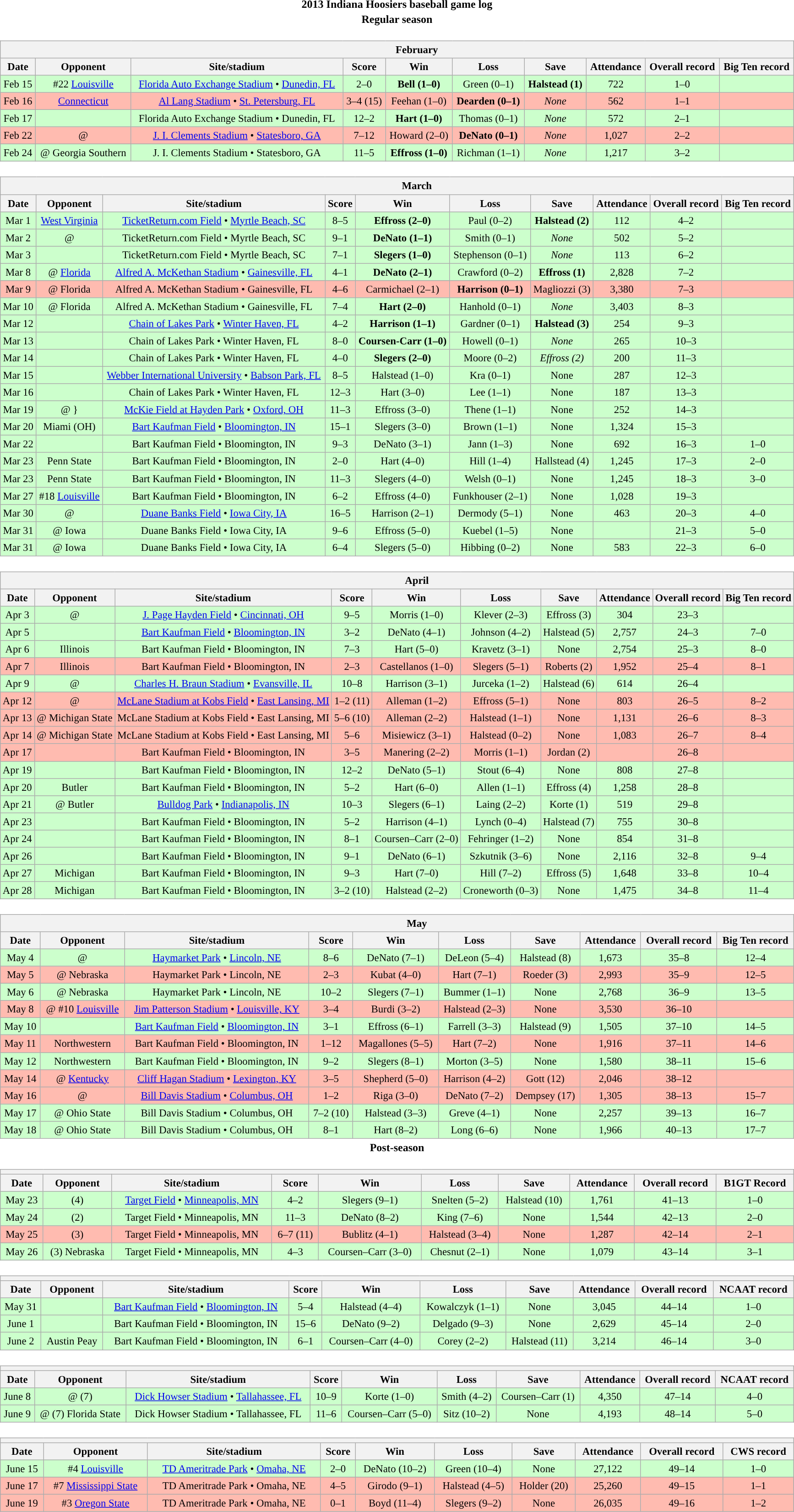<table class="toccolours" style="clear:both; margin:1.5em auto; text-align:center;">
<tr>
<th colspan=2>2013 Indiana Hoosiers baseball game log</th>
</tr>
<tr>
<th colspan=2>Regular season</th>
</tr>
<tr valign="top">
<td><br><table class="wikitable collapsible collapsed" style="margin:auto; width:100%; text-align:center; font-size:95%">
<tr>
<th colspan=12 style="padding-left:4em;">February</th>
</tr>
<tr>
<th>Date</th>
<th>Opponent</th>
<th>Site/stadium</th>
<th>Score</th>
<th>Win</th>
<th>Loss</th>
<th>Save</th>
<th>Attendance</th>
<th>Overall record</th>
<th>Big Ten record</th>
</tr>
<tr bgcolor="#ccffcc">
<td>Feb 15</td>
<td>#22 <a href='#'>Louisville</a></td>
<td><a href='#'>Florida Auto Exchange Stadium</a> • <a href='#'>Dunedin, FL</a></td>
<td>2–0</td>
<td><strong>Bell (1–0)</strong></td>
<td>Green (0–1)</td>
<td><strong>Halstead (1)</strong></td>
<td>722</td>
<td>1–0</td>
<td></td>
</tr>
<tr bgcolor="#ffbbb">
<td>Feb 16</td>
<td><a href='#'>Connecticut</a></td>
<td><a href='#'>Al Lang Stadium</a> • <a href='#'>St. Petersburg, FL</a></td>
<td>3–4 (15)</td>
<td>Feehan (1–0)</td>
<td><strong>Dearden (0–1)</strong></td>
<td><em>None</em></td>
<td>562</td>
<td>1–1</td>
<td></td>
</tr>
<tr bgcolor="#ccffcc">
<td>Feb 17</td>
<td></td>
<td>Florida Auto Exchange Stadium • Dunedin, FL</td>
<td>12–2</td>
<td><strong>Hart (1–0)</strong></td>
<td>Thomas (0–1)</td>
<td><em>None</em></td>
<td>572</td>
<td>2–1</td>
<td></td>
</tr>
<tr bgcolor="#ffbbb">
<td>Feb 22</td>
<td>@ </td>
<td><a href='#'>J. I. Clements Stadium</a> • <a href='#'>Statesboro, GA</a></td>
<td>7–12</td>
<td>Howard (2–0)</td>
<td><strong>DeNato (0–1)</strong></td>
<td><em>None</em></td>
<td>1,027</td>
<td>2–2</td>
<td></td>
</tr>
<tr bgcolor="#ccffcc">
<td>Feb 24</td>
<td>@ Georgia Southern</td>
<td>J. I. Clements Stadium • Statesboro, GA</td>
<td>11–5</td>
<td><strong>Effross (1–0)</strong></td>
<td>Richman (1–1)</td>
<td><em>None</em></td>
<td>1,217</td>
<td>3–2</td>
<td></td>
</tr>
</table>
</td>
</tr>
<tr>
<td><br><table class="wikitable collapsible collapsed" style="margin:auto; width:100%; text-align:center; font-size:95%">
<tr>
<th colspan=12 style="padding-left:4em;">March</th>
</tr>
<tr>
<th>Date</th>
<th>Opponent</th>
<th>Site/stadium</th>
<th>Score</th>
<th>Win</th>
<th>Loss</th>
<th>Save</th>
<th>Attendance</th>
<th>Overall record</th>
<th>Big Ten record</th>
</tr>
<tr bgcolor="#ccffcc">
<td>Mar 1</td>
<td><a href='#'>West Virginia</a></td>
<td><a href='#'>TicketReturn.com Field</a> • <a href='#'>Myrtle Beach, SC</a></td>
<td>8–5</td>
<td><strong>Effross (2–0)</strong></td>
<td>Paul (0–2)</td>
<td><strong>Halstead (2)</strong></td>
<td>112</td>
<td>4–2</td>
<td></td>
</tr>
<tr bgcolor="#ccffcc">
<td>Mar 2</td>
<td>@ </td>
<td>TicketReturn.com Field • Myrtle Beach, SC</td>
<td>9–1</td>
<td><strong>DeNato (1–1)</strong></td>
<td>Smith (0–1)</td>
<td><em>None</em></td>
<td>502</td>
<td>5–2</td>
<td></td>
</tr>
<tr bgcolor="#ccffcc">
<td>Mar 3</td>
<td></td>
<td>TicketReturn.com Field • Myrtle Beach, SC</td>
<td>7–1</td>
<td><strong>Slegers (1–0)</strong></td>
<td>Stephenson (0–1)</td>
<td><em>None</em></td>
<td>113</td>
<td>6–2</td>
<td></td>
</tr>
<tr bgcolor="#ccffcc">
<td>Mar 8</td>
<td>@ <a href='#'>Florida</a></td>
<td><a href='#'>Alfred A. McKethan Stadium</a> • <a href='#'>Gainesville, FL</a></td>
<td>4–1</td>
<td><strong>DeNato (2–1)</strong></td>
<td>Crawford (0–2)</td>
<td><strong>Effross (1)</strong></td>
<td>2,828</td>
<td>7–2</td>
<td></td>
</tr>
<tr bgcolor="#ffbbb">
<td>Mar 9</td>
<td>@ Florida</td>
<td>Alfred A. McKethan Stadium • Gainesville, FL</td>
<td>4–6</td>
<td>Carmichael (2–1)</td>
<td><strong>Harrison (0–1)</strong></td>
<td>Magliozzi (3)</td>
<td>3,380</td>
<td>7–3</td>
<td></td>
</tr>
<tr bgcolor="#ccffcc">
<td>Mar 10</td>
<td>@ Florida</td>
<td>Alfred A. McKethan Stadium • Gainesville, FL</td>
<td>7–4</td>
<td><strong>Hart (2–0)</strong></td>
<td>Hanhold (0–1)</td>
<td><em>None</em></td>
<td>3,403</td>
<td>8–3</td>
<td></td>
</tr>
<tr bgcolor="#ccffcc">
<td>Mar 12</td>
<td></td>
<td><a href='#'>Chain of Lakes Park</a> • <a href='#'>Winter Haven, FL</a></td>
<td>4–2</td>
<td><strong>Harrison (1–1)</strong></td>
<td>Gardner (0–1)</td>
<td><strong>Halstead (3)</strong></td>
<td>254</td>
<td>9–3</td>
<td></td>
</tr>
<tr bgcolor="#ccffcc">
<td>Mar 13</td>
<td></td>
<td>Chain of Lakes Park • Winter Haven, FL</td>
<td>8–0</td>
<td><strong>Coursen-Carr (1–0)</strong></td>
<td>Howell (0–1)</td>
<td><em>None</em></td>
<td>265</td>
<td>10–3</td>
<td></td>
</tr>
<tr bgcolor="#ccffcc">
<td>Mar 14</td>
<td></td>
<td>Chain of Lakes Park • Winter Haven, FL</td>
<td>4–0</td>
<td><strong>Slegers (2–0)</strong></td>
<td>Moore (0–2)</td>
<td><em>Effross (2)<strong></td>
<td>200</td>
<td>11–3</td>
<td></td>
</tr>
<tr bgcolor="#ccffcc">
<td>Mar 15</td>
<td></td>
<td><a href='#'>Webber International University</a> • <a href='#'>Babson Park, FL</a></td>
<td>8–5</td>
<td></strong>Halstead (1–0)<strong></td>
<td>Kra (0–1)</td>
<td></em>None<em></td>
<td>287</td>
<td>12–3</td>
<td></td>
</tr>
<tr bgcolor="#ccffcc">
<td>Mar 16</td>
<td></td>
<td>Chain of Lakes Park • Winter Haven, FL</td>
<td>12–3</td>
<td></strong>Hart (3–0)<strong></td>
<td>Lee (1–1)</td>
<td></em>None<em></td>
<td>187</td>
<td>13–3</td>
<td></td>
</tr>
<tr bgcolor="#ccffcc">
<td>Mar 19</td>
<td>@ }</td>
<td><a href='#'>McKie Field at Hayden Park</a> • <a href='#'>Oxford, OH</a></td>
<td>11–3</td>
<td></strong>Effross (3–0)<strong></td>
<td>Thene (1–1)</td>
<td></em>None<em></td>
<td>252</td>
<td>14–3</td>
<td></td>
</tr>
<tr bgcolor="#ccffcc">
<td>Mar 20</td>
<td>Miami (OH)</td>
<td><a href='#'>Bart Kaufman Field</a> • <a href='#'>Bloomington, IN</a></td>
<td>15–1</td>
<td></strong>Slegers (3–0)<strong></td>
<td>Brown (1–1)</td>
<td></em>None<em></td>
<td>1,324</td>
<td>15–3</td>
<td></td>
</tr>
<tr bgcolor="#ccffcc">
<td>Mar 22</td>
<td></td>
<td>Bart Kaufman Field • Bloomington, IN</td>
<td>9–3</td>
<td></strong>DeNato (3–1)<strong></td>
<td>Jann (1–3)</td>
<td></em>None<em></td>
<td>692</td>
<td>16–3</td>
<td>1–0</td>
</tr>
<tr bgcolor="#ccffcc">
<td>Mar 23</td>
<td>Penn State</td>
<td>Bart Kaufman Field • Bloomington, IN</td>
<td>2–0</td>
<td></strong>Hart (4–0)<strong></td>
<td>Hill (1–4)</td>
<td></strong>Hallstead (4)<strong></td>
<td>1,245</td>
<td>17–3</td>
<td>2–0</td>
</tr>
<tr bgcolor="#ccffcc">
<td>Mar 23</td>
<td>Penn State</td>
<td>Bart Kaufman Field • Bloomington, IN</td>
<td>11–3</td>
<td></strong>Slegers (4–0)<strong></td>
<td>Welsh (0–1)</td>
<td></em>None<em></td>
<td>1,245</td>
<td>18–3</td>
<td>3–0</td>
</tr>
<tr bgcolor="#ccffcc">
<td>Mar 27</td>
<td>#18 <a href='#'>Louisville</a></td>
<td>Bart Kaufman Field • Bloomington, IN</td>
<td>6–2</td>
<td></strong>Effross (4–0)<strong></td>
<td>Funkhouser (2–1)</td>
<td></em>None<em></td>
<td>1,028</td>
<td>19–3</td>
<td></td>
</tr>
<tr bgcolor="#ccffcc">
<td>Mar 30</td>
<td>@ </td>
<td><a href='#'>Duane Banks Field</a> • <a href='#'>Iowa City, IA</a></td>
<td>16–5</td>
<td></strong>Harrison (2–1)<strong></td>
<td>Dermody (5–1)</td>
<td></em>None<em></td>
<td>463</td>
<td>20–3</td>
<td>4–0</td>
</tr>
<tr bgcolor="#ccffcc">
<td>Mar 31</td>
<td>@ Iowa</td>
<td>Duane Banks Field • Iowa City, IA</td>
<td>9–6</td>
<td></strong>Effross (5–0)<strong></td>
<td>Kuebel (1–5)</td>
<td></em>None<em></td>
<td></td>
<td>21–3</td>
<td>5–0</td>
</tr>
<tr bgcolor="#ccffcc">
<td>Mar 31</td>
<td>@ Iowa</td>
<td>Duane Banks Field • Iowa City, IA</td>
<td>6–4</td>
<td></strong>Slegers (5–0)<strong></td>
<td>Hibbing (0–2)</td>
<td></em>None<em></td>
<td>583</td>
<td>22–3</td>
<td>6–0</td>
</tr>
</table>
</td>
</tr>
<tr>
<td><br><table class="wikitable collapsible collapsed" style="margin:auto; width:100%; text-align:center; font-size:95%">
<tr>
<th colspan=12 style="padding-left:4em;">April</th>
</tr>
<tr>
<th>Date</th>
<th>Opponent</th>
<th>Site/stadium</th>
<th>Score</th>
<th>Win</th>
<th>Loss</th>
<th>Save</th>
<th>Attendance</th>
<th>Overall record</th>
<th>Big Ten record</th>
</tr>
<tr bgcolor="#ccffcc">
<td>Apr 3</td>
<td>@ </td>
<td><a href='#'>J. Page Hayden Field</a> • <a href='#'>Cincinnati, OH</a></td>
<td>9–5</td>
<td></strong>Morris (1–0)<strong></td>
<td>Klever (2–3)</td>
<td></strong>Effross (3)<strong></td>
<td>304</td>
<td>23–3</td>
<td></td>
</tr>
<tr bgcolor="#ccffcc">
<td>Apr 5</td>
<td></td>
<td><a href='#'>Bart Kaufman Field</a> • <a href='#'>Bloomington, IN</a></td>
<td>3–2</td>
<td></strong>DeNato (4–1)<strong></td>
<td>Johnson (4–2)</td>
<td></strong>Halstead (5)<strong></td>
<td>2,757</td>
<td>24–3</td>
<td>7–0</td>
</tr>
<tr bgcolor="#ccffcc">
<td>Apr 6</td>
<td>Illinois</td>
<td>Bart Kaufman Field • Bloomington, IN</td>
<td>7–3</td>
<td></strong>Hart (5–0)<strong></td>
<td>Kravetz (3–1)</td>
<td></em>None<em></td>
<td>2,754</td>
<td>25–3</td>
<td>8–0</td>
</tr>
<tr bgcolor="#ffbbb">
<td>Apr 7</td>
<td>Illinois</td>
<td>Bart Kaufman Field • Bloomington, IN</td>
<td>2–3</td>
<td>Castellanos (1–0)</td>
<td></strong>Slegers (5–1)<strong></td>
<td>Roberts (2)</td>
<td>1,952</td>
<td>25–4</td>
<td>8–1</td>
</tr>
<tr bgcolor="#ccffcc">
<td>Apr 9</td>
<td>@ </td>
<td><a href='#'>Charles H. Braun Stadium</a> • <a href='#'>Evansville, IL</a></td>
<td>10–8</td>
<td></strong>Harrison (3–1)<strong></td>
<td>Jurceka (1–2)</td>
<td></strong>Halstead (6)<strong></td>
<td>614</td>
<td>26–4</td>
<td></td>
</tr>
<tr bgcolor="#ffbbb">
<td>Apr 12</td>
<td>@ </td>
<td><a href='#'>McLane Stadium at Kobs Field</a> • <a href='#'>East Lansing, MI</a></td>
<td>1–2 (11)</td>
<td>Alleman (1–2)</td>
<td></strong>Effross (5–1)<strong></td>
<td></em>None<em></td>
<td>803</td>
<td>26–5</td>
<td>8–2</td>
</tr>
<tr bgcolor="#ffbbb">
<td>Apr 13</td>
<td>@ Michigan State</td>
<td>McLane Stadium at Kobs Field • East Lansing, MI</td>
<td>5–6 (10)</td>
<td>Alleman (2–2)</td>
<td></strong>Halstead (1–1)<strong></td>
<td></em>None<em></td>
<td>1,131</td>
<td>26–6</td>
<td>8–3</td>
</tr>
<tr bgcolor="#ffbbb">
<td>Apr 14</td>
<td>@ Michigan State</td>
<td>McLane Stadium at Kobs Field • East Lansing, MI</td>
<td>5–6</td>
<td>Misiewicz (3–1)</td>
<td></strong>Halstead (0–2)<strong></td>
<td></em>None<em></td>
<td>1,083</td>
<td>26–7</td>
<td>8–4</td>
</tr>
<tr bgcolor="#ffbbb">
<td>Apr 17</td>
<td></td>
<td>Bart Kaufman Field • Bloomington, IN</td>
<td>3–5</td>
<td>Manering (2–2)</td>
<td></strong>Morris (1–1)<strong></td>
<td>Jordan (2)</td>
<td></td>
<td>26–8</td>
<td></td>
</tr>
<tr bgcolor="#ccffcc">
<td>Apr 19</td>
<td></td>
<td>Bart Kaufman Field • Bloomington, IN</td>
<td>12–2</td>
<td></strong>DeNato (5–1)<strong></td>
<td>Stout (6–4)</td>
<td></em>None<em></td>
<td>808</td>
<td>27–8</td>
<td></td>
</tr>
<tr bgcolor="#ccffcc">
<td>Apr 20</td>
<td>Butler</td>
<td>Bart Kaufman Field • Bloomington, IN</td>
<td>5–2</td>
<td></strong>Hart (6–0)<strong></td>
<td>Allen (1–1)</td>
<td></strong>Effross (4)<strong></td>
<td>1,258</td>
<td>28–8</td>
<td></td>
</tr>
<tr bgcolor="#ccffcc">
<td>Apr 21</td>
<td>@ Butler</td>
<td><a href='#'>Bulldog Park</a> • <a href='#'>Indianapolis, IN</a></td>
<td>10–3</td>
<td></strong>Slegers (6–1)<strong></td>
<td>Laing (2–2)</td>
<td></strong>Korte (1)<strong></td>
<td>519</td>
<td>29–8</td>
<td></td>
</tr>
<tr bgcolor="#ccffcc">
<td>Apr 23</td>
<td></td>
<td>Bart Kaufman Field • Bloomington, IN</td>
<td>5–2</td>
<td></strong>Harrison (4–1)<strong></td>
<td>Lynch (0–4)</td>
<td></strong>Halstead (7)<strong></td>
<td>755</td>
<td>30–8</td>
<td></td>
</tr>
<tr bgcolor="#ccffcc">
<td>Apr 24</td>
<td></td>
<td>Bart Kaufman Field • Bloomington, IN</td>
<td>8–1</td>
<td></strong>Coursen–Carr (2–0)<strong></td>
<td>Fehringer (1–2)</td>
<td></em>None<em></td>
<td>854</td>
<td>31–8</td>
<td></td>
</tr>
<tr bgcolor="#ccffcc">
<td>Apr 26</td>
<td></td>
<td>Bart Kaufman Field • Bloomington, IN</td>
<td>9–1</td>
<td></strong>DeNato (6–1)<strong></td>
<td>Szkutnik (3–6)</td>
<td></em>None<em></td>
<td>2,116</td>
<td>32–8</td>
<td>9–4</td>
</tr>
<tr bgcolor="#ccffcc">
<td>Apr 27</td>
<td>Michigan</td>
<td>Bart Kaufman Field • Bloomington, IN</td>
<td>9–3</td>
<td></strong>Hart (7–0)<strong></td>
<td>Hill (7–2)</td>
<td></strong>Effross (5)<strong></td>
<td>1,648</td>
<td>33–8</td>
<td>10–4</td>
</tr>
<tr bgcolor="#ccffcc">
<td>Apr 28</td>
<td>Michigan</td>
<td>Bart Kaufman Field • Bloomington, IN</td>
<td>3–2 (10)</td>
<td></strong>Halstead (2–2)<strong></td>
<td>Croneworth (0–3)</td>
<td></em>None<em></td>
<td>1,475</td>
<td>34–8</td>
<td>11–4</td>
</tr>
</table>
</td>
</tr>
<tr>
<td><br><table class="wikitable collapsible collapsed" style="margin:auto; width:100%; text-align:center; font-size:95%">
<tr>
<th colspan=12 style="padding-left:4em;">May</th>
</tr>
<tr>
<th>Date</th>
<th>Opponent</th>
<th>Site/stadium</th>
<th>Score</th>
<th>Win</th>
<th>Loss</th>
<th>Save</th>
<th>Attendance</th>
<th>Overall record</th>
<th>Big Ten record</th>
</tr>
<tr bgcolor="#ccffcc">
<td>May 4</td>
<td>@ </td>
<td><a href='#'>Haymarket Park</a> • <a href='#'>Lincoln, NE</a></td>
<td>8–6</td>
<td></strong>DeNato (7–1)<strong></td>
<td>DeLeon (5–4)</td>
<td></strong>Halstead (8)<strong></td>
<td>1,673</td>
<td>35–8</td>
<td>12–4</td>
</tr>
<tr bgcolor="#ffbbb">
<td>May 5</td>
<td>@ Nebraska</td>
<td>Haymarket Park • Lincoln, NE</td>
<td>2–3</td>
<td>Kubat (4–0)</td>
<td></strong>Hart (7–1)<strong></td>
<td>Roeder (3)</td>
<td>2,993</td>
<td>35–9</td>
<td>12–5</td>
</tr>
<tr bgcolor="#ccffcc">
<td>May 6</td>
<td>@ Nebraska</td>
<td>Haymarket Park • Lincoln, NE</td>
<td>10–2</td>
<td></strong>Slegers (7–1)<strong></td>
<td>Bummer (1–1)</td>
<td></em>None<em></td>
<td>2,768</td>
<td>36–9</td>
<td>13–5</td>
</tr>
<tr bgcolor="#ffbbb">
<td>May 8</td>
<td>@ #10 <a href='#'>Louisville</a></td>
<td><a href='#'>Jim Patterson Stadium</a> • <a href='#'>Louisville, KY</a></td>
<td>3–4</td>
<td>Burdi (3–2)</td>
<td></strong>Halstead (2–3)<strong></td>
<td></em>None<em></td>
<td>3,530</td>
<td>36–10</td>
<td></td>
</tr>
<tr bgcolor="#ccffcc">
<td>May 10</td>
<td></td>
<td><a href='#'>Bart Kaufman Field</a> • <a href='#'>Bloomington, IN</a></td>
<td>3–1</td>
<td></strong>Effross (6–1)<strong></td>
<td>Farrell (3–3)</td>
<td></strong>Halstead (9)<strong></td>
<td>1,505</td>
<td>37–10</td>
<td>14–5</td>
</tr>
<tr bgcolor="#ffbbb">
<td>May 11</td>
<td>Northwestern</td>
<td>Bart Kaufman Field • Bloomington, IN</td>
<td>1–12</td>
<td>Magallones (5–5)</td>
<td></strong>Hart (7–2)<strong></td>
<td></em>None<em></td>
<td>1,916</td>
<td>37–11</td>
<td>14–6</td>
</tr>
<tr bgcolor="#ccffcc">
<td>May 12</td>
<td>Northwestern</td>
<td>Bart Kaufman Field • Bloomington, IN</td>
<td>9–2</td>
<td></strong>Slegers (8–1)<strong></td>
<td>Morton (3–5)</td>
<td></em>None<em></td>
<td>1,580</td>
<td>38–11</td>
<td>15–6</td>
</tr>
<tr bgcolor="#ffbbb">
<td>May 14</td>
<td>@ <a href='#'>Kentucky</a></td>
<td><a href='#'>Cliff Hagan Stadium</a> • <a href='#'>Lexington, KY</a></td>
<td>3–5</td>
<td>Shepherd (5–0)</td>
<td></strong>Harrison (4–2)<strong></td>
<td>Gott (12)</td>
<td>2,046</td>
<td>38–12</td>
<td></td>
</tr>
<tr bgcolor="#ffbbb">
<td>May 16</td>
<td>@ </td>
<td><a href='#'>Bill Davis Stadium</a> • <a href='#'>Columbus, OH</a></td>
<td>1–2</td>
<td>Riga (3–0)</td>
<td></strong>DeNato (7–2)<strong></td>
<td>Dempsey (17)</td>
<td>1,305</td>
<td>38–13</td>
<td>15–7</td>
</tr>
<tr bgcolor="#ccffcc">
<td>May 17</td>
<td>@ Ohio State</td>
<td>Bill Davis Stadium • Columbus, OH</td>
<td>7–2 (10)</td>
<td></strong>Halstead (3–3)<strong></td>
<td>Greve (4–1)</td>
<td></em>None<em></td>
<td>2,257</td>
<td>39–13</td>
<td>16–7</td>
</tr>
<tr bgcolor="#ccffcc">
<td>May 18</td>
<td>@ Ohio State</td>
<td>Bill Davis Stadium • Columbus, OH</td>
<td>8–1</td>
<td></strong>Hart (8–2)<strong></td>
<td>Long (6–6)</td>
<td></em>None<em></td>
<td>1,966</td>
<td>40–13</td>
<td>17–7</td>
</tr>
</table>
</td>
</tr>
<tr>
<th colspan=2>Post-season</th>
</tr>
<tr>
<td><br><table class="wikitable collapsible" style="margin:auto; width:100%; text-align:center; font-size:95%">
<tr>
<th colspan=12 style="padding-left:4em;"></th>
</tr>
<tr>
<th>Date</th>
<th>Opponent</th>
<th>Site/stadium</th>
<th>Score</th>
<th>Win</th>
<th>Loss</th>
<th>Save</th>
<th>Attendance</th>
<th>Overall record</th>
<th>B1GT Record</th>
</tr>
<tr bgcolor="#ccffcc">
<td>May 23</td>
<td>(4) </td>
<td><a href='#'>Target Field</a> • <a href='#'>Minneapolis, MN</a></td>
<td>4–2</td>
<td></strong>Slegers (9–1)<strong></td>
<td>Snelten (5–2)</td>
<td></strong>Halstead (10)<strong></td>
<td>1,761</td>
<td>41–13</td>
<td>1–0</td>
</tr>
<tr bgcolor="#ccffcc">
<td>May 24</td>
<td>(2) </td>
<td>Target Field • Minneapolis, MN</td>
<td>11–3</td>
<td></strong>DeNato (8–2)<strong></td>
<td>King (7–6)</td>
<td></em>None<em></td>
<td>1,544</td>
<td>42–13</td>
<td>2–0</td>
</tr>
<tr bgcolor="#ffbbb">
<td>May 25</td>
<td>(3) </td>
<td>Target Field • Minneapolis, MN</td>
<td>6–7 (11)</td>
<td>Bublitz (4–1)</td>
<td></strong>Halstead (3–4)<strong></td>
<td></em>None<em></td>
<td>1,287</td>
<td>42–14</td>
<td>2–1</td>
</tr>
<tr bgcolor="#ccffcc">
<td>May 26</td>
<td>(3) Nebraska</td>
<td>Target Field • Minneapolis, MN</td>
<td>4–3</td>
<td></strong>Coursen–Carr (3–0)<strong></td>
<td>Chesnut (2–1)</td>
<td></em>None<em></td>
<td>1,079</td>
<td>43–14</td>
<td>3–1</td>
</tr>
</table>
</td>
</tr>
<tr>
<td><br><table class="wikitable collapsible" style="margin:auto; width:100%; text-align:center; font-size:95%">
<tr>
<th colspan=12 style="padding-left:4em;"></th>
</tr>
<tr>
<th>Date</th>
<th>Opponent</th>
<th>Site/stadium</th>
<th>Score</th>
<th>Win</th>
<th>Loss</th>
<th>Save</th>
<th>Attendance</th>
<th>Overall record</th>
<th>NCAAT record</th>
</tr>
<tr bgcolor="#ccffcc">
<td>May 31</td>
<td></td>
<td><a href='#'>Bart Kaufman Field</a> • <a href='#'>Bloomington, IN</a></td>
<td>5–4</td>
<td></strong>Halstead (4–4)<strong></td>
<td>Kowalczyk (1–1)</td>
<td></em>None<em></td>
<td>3,045</td>
<td>44–14</td>
<td>1–0</td>
</tr>
<tr bgcolor="#ccffcc">
<td>June 1</td>
<td></td>
<td>Bart Kaufman Field • Bloomington, IN</td>
<td>15–6</td>
<td></strong>DeNato (9–2)<strong></td>
<td>Delgado (9–3)</td>
<td></em>None<em></td>
<td>2,629</td>
<td>45–14</td>
<td>2–0</td>
</tr>
<tr bgcolor="#ccffcc">
<td>June 2</td>
<td>Austin Peay</td>
<td>Bart Kaufman Field • Bloomington, IN</td>
<td>6–1</td>
<td></strong>Coursen–Carr (4–0)<strong></td>
<td>Corey (2–2)</td>
<td></strong>Halstead (11)<strong></td>
<td>3,214</td>
<td>46–14</td>
<td>3–0</td>
</tr>
</table>
</td>
</tr>
<tr>
<td><br><table class="wikitable collapsible" style="margin:auto; width:100%; text-align:center; font-size:95%">
<tr>
<th colspan=12 style="padding-left:4em;"></th>
</tr>
<tr>
<th>Date</th>
<th>Opponent</th>
<th>Site/stadium</th>
<th>Score</th>
<th>Win</th>
<th>Loss</th>
<th>Save</th>
<th>Attendance</th>
<th>Overall record</th>
<th>NCAAT record</th>
</tr>
<tr bgcolor="#ccffcc">
<td>June 8</td>
<td>@ (7) </td>
<td><a href='#'>Dick Howser Stadium</a> • <a href='#'>Tallahassee, FL</a></td>
<td>10–9</td>
<td></strong>Korte (1–0)<strong></td>
<td>Smith (4–2)</td>
<td></strong>Coursen–Carr (1)<strong></td>
<td>4,350</td>
<td>47–14</td>
<td>4–0</td>
</tr>
<tr bgcolor="#ccffcc">
<td>June 9</td>
<td>@ (7) Florida State</td>
<td>Dick Howser Stadium • Tallahassee, FL</td>
<td>11–6</td>
<td></strong>Coursen–Carr (5–0)<strong></td>
<td>Sitz (10–2)</td>
<td></em>None<em></td>
<td>4,193</td>
<td>48–14</td>
<td>5–0</td>
</tr>
</table>
</td>
</tr>
<tr>
<td><br><table class="wikitable collapsible" style="margin:auto; width:100%; text-align:center; font-size:95%">
<tr>
<th colspan=12 style="padding-left:4em;"></th>
</tr>
<tr>
<th>Date</th>
<th>Opponent</th>
<th>Site/stadium</th>
<th>Score</th>
<th>Win</th>
<th>Loss</th>
<th>Save</th>
<th>Attendance</th>
<th>Overall record</th>
<th>CWS record</th>
</tr>
<tr bgcolor="#ccffcc">
<td>June 15</td>
<td>#4 <a href='#'>Louisville</a></td>
<td><a href='#'>TD Ameritrade Park</a> • <a href='#'>Omaha, NE</a></td>
<td>2–0</td>
<td></strong>DeNato (10–2)<strong></td>
<td>Green (10–4)</td>
<td></em>None<em></td>
<td>27,122</td>
<td>49–14</td>
<td>1–0</td>
</tr>
<tr bgcolor="#ffbbb">
<td>June 17</td>
<td>#7 <a href='#'>Mississippi State</a></td>
<td>TD Ameritrade Park • Omaha, NE</td>
<td>4–5</td>
<td>Girodo (9–1)</td>
<td></strong>Halstead (4–5)<strong></td>
<td>Holder (20)</td>
<td>25,260</td>
<td>49–15</td>
<td>1–1</td>
</tr>
<tr bgcolor="#ffbbb">
<td>June 19</td>
<td>#3 <a href='#'>Oregon State</a></td>
<td>TD Ameritrade Park • Omaha, NE</td>
<td>0–1</td>
<td>Boyd (11–4)</td>
<td></strong>Slegers (9–2)<strong></td>
<td></em>None<em></td>
<td>26,035</td>
<td>49–16</td>
<td>1–2</td>
</tr>
</table>
</td>
</tr>
</table>
